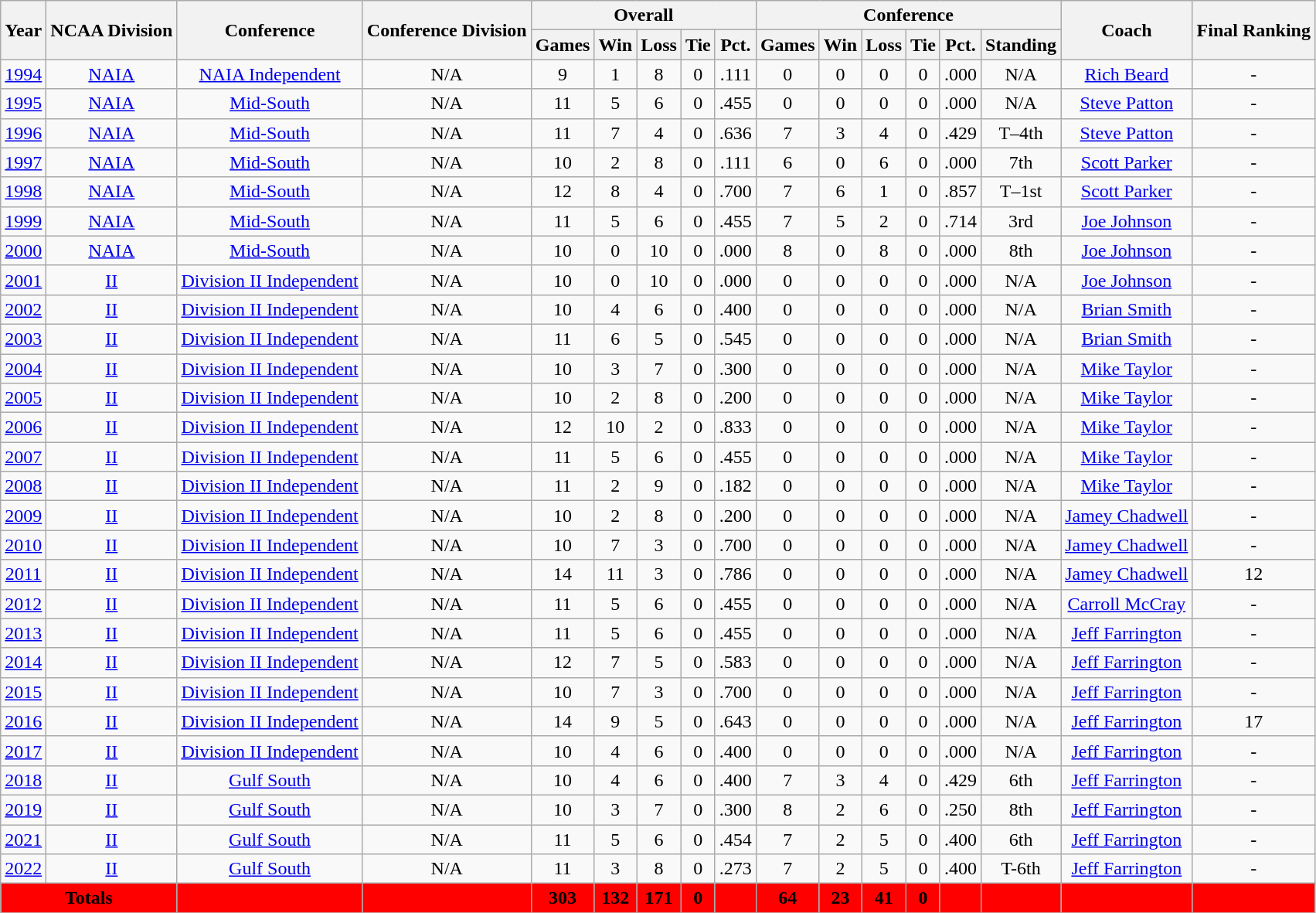<table class="wikitable" style="text-align: center;">
<tr>
<th rowspan=2>Year</th>
<th rowspan=2>NCAA Division</th>
<th rowspan=2>Conference</th>
<th rowspan=2>Conference Division</th>
<th colspan="5">Overall</th>
<th colspan="6">Conference</th>
<th rowspan=2>Coach</th>
<th rowspan=2>Final Ranking</th>
</tr>
<tr>
<th>Games</th>
<th>Win</th>
<th>Loss</th>
<th>Tie</th>
<th>Pct.</th>
<th>Games</th>
<th>Win</th>
<th>Loss</th>
<th>Tie</th>
<th>Pct.</th>
<th>Standing</th>
</tr>
<tr>
<td><a href='#'>1994</a></td>
<td><a href='#'>NAIA</a></td>
<td><a href='#'>NAIA Independent</a></td>
<td>N/A</td>
<td>9</td>
<td>1</td>
<td>8</td>
<td>0</td>
<td>.111</td>
<td>0</td>
<td>0</td>
<td>0</td>
<td>0</td>
<td>.000</td>
<td>N/A</td>
<td><a href='#'>Rich Beard</a></td>
<td>-</td>
</tr>
<tr>
<td><a href='#'>1995</a></td>
<td><a href='#'>NAIA</a></td>
<td><a href='#'>Mid-South</a></td>
<td>N/A</td>
<td>11</td>
<td>5</td>
<td>6</td>
<td>0</td>
<td>.455</td>
<td>0</td>
<td>0</td>
<td>0</td>
<td>0</td>
<td>.000</td>
<td>N/A</td>
<td><a href='#'>Steve Patton</a></td>
<td>-</td>
</tr>
<tr>
<td><a href='#'>1996</a></td>
<td><a href='#'>NAIA</a></td>
<td><a href='#'>Mid-South</a></td>
<td>N/A</td>
<td>11</td>
<td>7</td>
<td>4</td>
<td>0</td>
<td>.636</td>
<td>7</td>
<td>3</td>
<td>4</td>
<td>0</td>
<td>.429</td>
<td>T–4th</td>
<td><a href='#'>Steve Patton</a></td>
<td>-</td>
</tr>
<tr>
<td><a href='#'>1997</a></td>
<td><a href='#'>NAIA</a></td>
<td><a href='#'>Mid-South</a></td>
<td>N/A</td>
<td>10</td>
<td>2</td>
<td>8</td>
<td>0</td>
<td>.111</td>
<td>6</td>
<td>0</td>
<td>6</td>
<td>0</td>
<td>.000</td>
<td>7th</td>
<td><a href='#'>Scott Parker</a></td>
<td>-</td>
</tr>
<tr>
<td><a href='#'>1998</a></td>
<td><a href='#'>NAIA</a></td>
<td><a href='#'>Mid-South</a></td>
<td>N/A</td>
<td>12</td>
<td>8</td>
<td>4</td>
<td>0</td>
<td>.700</td>
<td>7</td>
<td>6</td>
<td>1</td>
<td>0</td>
<td>.857</td>
<td>T–1st</td>
<td><a href='#'>Scott Parker</a></td>
<td>-</td>
</tr>
<tr>
<td><a href='#'>1999</a></td>
<td><a href='#'>NAIA</a></td>
<td><a href='#'>Mid-South</a></td>
<td>N/A</td>
<td>11</td>
<td>5</td>
<td>6</td>
<td>0</td>
<td>.455</td>
<td>7</td>
<td>5</td>
<td>2</td>
<td>0</td>
<td>.714</td>
<td>3rd</td>
<td><a href='#'>Joe Johnson</a></td>
<td>-</td>
</tr>
<tr>
<td><a href='#'>2000</a></td>
<td><a href='#'>NAIA</a></td>
<td><a href='#'>Mid-South</a></td>
<td>N/A</td>
<td>10</td>
<td>0</td>
<td>10</td>
<td>0</td>
<td>.000</td>
<td>8</td>
<td>0</td>
<td>8</td>
<td>0</td>
<td>.000</td>
<td>8th</td>
<td><a href='#'>Joe Johnson</a></td>
<td>-</td>
</tr>
<tr>
<td><a href='#'>2001</a></td>
<td><a href='#'>II</a></td>
<td><a href='#'>Division II Independent</a></td>
<td>N/A</td>
<td>10</td>
<td>0</td>
<td>10</td>
<td>0</td>
<td>.000</td>
<td>0</td>
<td>0</td>
<td>0</td>
<td>0</td>
<td>.000</td>
<td>N/A</td>
<td><a href='#'>Joe Johnson</a></td>
<td>-</td>
</tr>
<tr>
<td><a href='#'>2002</a></td>
<td><a href='#'>II</a></td>
<td><a href='#'>Division II Independent</a></td>
<td>N/A</td>
<td>10</td>
<td>4</td>
<td>6</td>
<td>0</td>
<td>.400</td>
<td>0</td>
<td>0</td>
<td>0</td>
<td>0</td>
<td>.000</td>
<td>N/A</td>
<td><a href='#'>Brian Smith</a></td>
<td>-</td>
</tr>
<tr>
<td><a href='#'>2003</a></td>
<td><a href='#'>II</a></td>
<td><a href='#'>Division II Independent</a></td>
<td>N/A</td>
<td>11</td>
<td>6</td>
<td>5</td>
<td>0</td>
<td>.545</td>
<td>0</td>
<td>0</td>
<td>0</td>
<td>0</td>
<td>.000</td>
<td>N/A</td>
<td><a href='#'>Brian Smith</a></td>
<td>-</td>
</tr>
<tr>
<td><a href='#'>2004</a></td>
<td><a href='#'>II</a></td>
<td><a href='#'>Division II Independent</a></td>
<td>N/A</td>
<td>10</td>
<td>3</td>
<td>7</td>
<td>0</td>
<td>.300</td>
<td>0</td>
<td>0</td>
<td>0</td>
<td>0</td>
<td>.000</td>
<td>N/A</td>
<td><a href='#'>Mike Taylor</a></td>
<td>-</td>
</tr>
<tr>
<td><a href='#'>2005</a></td>
<td><a href='#'>II</a></td>
<td><a href='#'>Division II Independent</a></td>
<td>N/A</td>
<td>10</td>
<td>2</td>
<td>8</td>
<td>0</td>
<td>.200</td>
<td>0</td>
<td>0</td>
<td>0</td>
<td>0</td>
<td>.000</td>
<td>N/A</td>
<td><a href='#'>Mike Taylor</a></td>
<td>-</td>
</tr>
<tr>
<td><a href='#'>2006</a></td>
<td><a href='#'>II</a></td>
<td><a href='#'>Division II Independent</a></td>
<td>N/A</td>
<td>12</td>
<td>10</td>
<td>2</td>
<td>0</td>
<td>.833</td>
<td>0</td>
<td>0</td>
<td>0</td>
<td>0</td>
<td>.000</td>
<td>N/A</td>
<td><a href='#'>Mike Taylor</a></td>
<td>-</td>
</tr>
<tr>
<td><a href='#'>2007</a></td>
<td><a href='#'>II</a></td>
<td><a href='#'>Division II Independent</a></td>
<td>N/A</td>
<td>11</td>
<td>5</td>
<td>6</td>
<td>0</td>
<td>.455</td>
<td>0</td>
<td>0</td>
<td>0</td>
<td>0</td>
<td>.000</td>
<td>N/A</td>
<td><a href='#'>Mike Taylor</a></td>
<td>-</td>
</tr>
<tr>
<td><a href='#'>2008</a></td>
<td><a href='#'>II</a></td>
<td><a href='#'>Division II Independent</a></td>
<td>N/A</td>
<td>11</td>
<td>2</td>
<td>9</td>
<td>0</td>
<td>.182</td>
<td>0</td>
<td>0</td>
<td>0</td>
<td>0</td>
<td>.000</td>
<td>N/A</td>
<td><a href='#'>Mike Taylor</a></td>
<td>-</td>
</tr>
<tr>
<td><a href='#'>2009</a></td>
<td><a href='#'>II</a></td>
<td><a href='#'>Division II Independent</a></td>
<td>N/A</td>
<td>10</td>
<td>2</td>
<td>8</td>
<td>0</td>
<td>.200</td>
<td>0</td>
<td>0</td>
<td>0</td>
<td>0</td>
<td>.000</td>
<td>N/A</td>
<td><a href='#'>Jamey Chadwell</a></td>
<td>-</td>
</tr>
<tr>
<td><a href='#'>2010</a></td>
<td><a href='#'>II</a></td>
<td><a href='#'>Division II Independent</a></td>
<td>N/A</td>
<td>10</td>
<td>7</td>
<td>3</td>
<td>0</td>
<td>.700</td>
<td>0</td>
<td>0</td>
<td>0</td>
<td>0</td>
<td>.000</td>
<td>N/A</td>
<td><a href='#'>Jamey Chadwell</a></td>
<td>-</td>
</tr>
<tr>
<td><a href='#'>2011</a></td>
<td><a href='#'>II</a></td>
<td><a href='#'>Division II Independent</a></td>
<td>N/A</td>
<td>14</td>
<td>11</td>
<td>3</td>
<td>0</td>
<td>.786</td>
<td>0</td>
<td>0</td>
<td>0</td>
<td>0</td>
<td>.000</td>
<td>N/A</td>
<td><a href='#'>Jamey Chadwell</a></td>
<td>12</td>
</tr>
<tr>
<td><a href='#'>2012</a></td>
<td><a href='#'>II</a></td>
<td><a href='#'>Division II Independent</a></td>
<td>N/A</td>
<td>11</td>
<td>5</td>
<td>6</td>
<td>0</td>
<td>.455</td>
<td>0</td>
<td>0</td>
<td>0</td>
<td>0</td>
<td>.000</td>
<td>N/A</td>
<td><a href='#'>Carroll McCray</a></td>
<td>-</td>
</tr>
<tr>
<td><a href='#'>2013</a></td>
<td><a href='#'>II</a></td>
<td><a href='#'>Division II Independent</a></td>
<td>N/A</td>
<td>11</td>
<td>5</td>
<td>6</td>
<td>0</td>
<td>.455</td>
<td>0</td>
<td>0</td>
<td>0</td>
<td>0</td>
<td>.000</td>
<td>N/A</td>
<td><a href='#'>Jeff Farrington</a></td>
<td>-</td>
</tr>
<tr>
<td><a href='#'>2014</a></td>
<td><a href='#'>II</a></td>
<td><a href='#'>Division II Independent</a></td>
<td>N/A</td>
<td>12</td>
<td>7</td>
<td>5</td>
<td>0</td>
<td>.583</td>
<td>0</td>
<td>0</td>
<td>0</td>
<td>0</td>
<td>.000</td>
<td>N/A</td>
<td><a href='#'>Jeff Farrington</a></td>
<td>-</td>
</tr>
<tr>
<td><a href='#'>2015</a></td>
<td><a href='#'>II</a></td>
<td><a href='#'>Division II Independent</a></td>
<td>N/A</td>
<td>10</td>
<td>7</td>
<td>3</td>
<td>0</td>
<td>.700</td>
<td>0</td>
<td>0</td>
<td>0</td>
<td>0</td>
<td>.000</td>
<td>N/A</td>
<td><a href='#'>Jeff Farrington</a></td>
<td>-</td>
</tr>
<tr>
<td><a href='#'>2016</a></td>
<td><a href='#'>II</a></td>
<td><a href='#'>Division II Independent</a></td>
<td>N/A</td>
<td>14</td>
<td>9</td>
<td>5</td>
<td>0</td>
<td>.643</td>
<td>0</td>
<td>0</td>
<td>0</td>
<td>0</td>
<td>.000</td>
<td>N/A</td>
<td><a href='#'>Jeff Farrington</a></td>
<td>17</td>
</tr>
<tr>
<td><a href='#'>2017</a></td>
<td><a href='#'>II</a></td>
<td><a href='#'>Division II Independent</a></td>
<td>N/A</td>
<td>10</td>
<td>4</td>
<td>6</td>
<td>0</td>
<td>.400</td>
<td>0</td>
<td>0</td>
<td>0</td>
<td>0</td>
<td>.000</td>
<td>N/A</td>
<td><a href='#'>Jeff Farrington</a></td>
<td>-</td>
</tr>
<tr>
<td><a href='#'>2018</a></td>
<td><a href='#'>II</a></td>
<td><a href='#'>Gulf South</a></td>
<td>N/A</td>
<td>10</td>
<td>4</td>
<td>6</td>
<td>0</td>
<td>.400</td>
<td>7</td>
<td>3</td>
<td>4</td>
<td>0</td>
<td>.429</td>
<td>6th</td>
<td><a href='#'>Jeff Farrington</a></td>
<td>-</td>
</tr>
<tr>
<td><a href='#'>2019</a></td>
<td><a href='#'>II</a></td>
<td><a href='#'>Gulf South</a></td>
<td>N/A</td>
<td>10</td>
<td>3</td>
<td>7</td>
<td>0</td>
<td>.300</td>
<td>8</td>
<td>2</td>
<td>6</td>
<td>0</td>
<td>.250</td>
<td>8th</td>
<td><a href='#'>Jeff Farrington</a></td>
<td>-</td>
</tr>
<tr>
<td><a href='#'>2021</a></td>
<td><a href='#'>II</a></td>
<td><a href='#'>Gulf South</a></td>
<td>N/A</td>
<td>11</td>
<td>5</td>
<td>6</td>
<td>0</td>
<td>.454</td>
<td>7</td>
<td>2</td>
<td>5</td>
<td>0</td>
<td>.400</td>
<td>6th</td>
<td><a href='#'>Jeff Farrington</a></td>
<td>-</td>
</tr>
<tr>
<td><a href='#'>2022</a></td>
<td><a href='#'>II</a></td>
<td><a href='#'>Gulf South</a></td>
<td>N/A</td>
<td>11</td>
<td>3</td>
<td>8</td>
<td>0</td>
<td>.273</td>
<td>7</td>
<td>2</td>
<td>5</td>
<td>0</td>
<td>.400</td>
<td>T-6th</td>
<td><a href='#'>Jeff Farrington</a></td>
<td>-</td>
</tr>
<tr>
<td colspan=2 bgcolor="#FF0000"><span> <strong>Totals</strong></span></td>
<td colspan=1 bgcolor="#FF0000"></td>
<td colspan=1 bgcolor="#FF0000"></td>
<td colspan=1 bgcolor="#FF0000"><span> <strong>303</strong></span></td>
<td colspan=1 bgcolor="#FF0000"><span> <strong>132</strong></span></td>
<td colspan=1 bgcolor="#FF0000"><span> <strong>171</strong></span></td>
<td colspan=1 bgcolor="#FF0000"><span> <strong>0</strong></span></td>
<td colspan=1 bgcolor="#FF0000"><span> <strong></strong></span></td>
<td colspan=1 bgcolor="#FF0000"><span> <strong>64</strong></span></td>
<td colspan=1 bgcolor="#FF0000"><span> <strong>23</strong></span></td>
<td colspan=1 bgcolor="#FF0000"><span> <strong>41</strong></span></td>
<td colspan=1 bgcolor="#FF0000"><span> <strong>0</strong></span></td>
<td colspan=1 bgcolor="#FF0000"><span> <strong></strong></span></td>
<td colspan=1 bgcolor="#FF0000"></td>
<td colspan=1 bgcolor="#FF0000"></td>
<td colspan=1 bgcolor="#FF0000"></td>
</tr>
</table>
